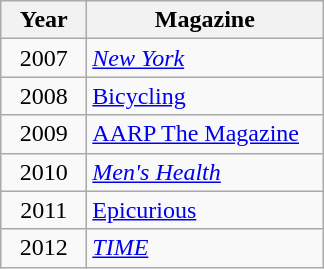<table class="sortable wikitable plainrowheaders">
<tr>
<th scope="col" style="width:50px;">Year</th>
<th scope="col" style="width:150px;">Magazine</th>
</tr>
<tr>
<td align="center">2007</td>
<td><em><a href='#'>New York</a></em></td>
</tr>
<tr>
<td align="center">2008</td>
<td><a href='#'>Bicycling</a></td>
</tr>
<tr>
<td align="center">2009</td>
<td><a href='#'>AARP The Magazine</a></td>
</tr>
<tr>
<td align="center">2010</td>
<td><em><a href='#'>Men's Health</a></em></td>
</tr>
<tr>
<td align="center">2011</td>
<td><a href='#'>Epicurious</a></td>
</tr>
<tr>
<td align="center">2012</td>
<td><em><a href='#'>TIME</a></em></td>
</tr>
</table>
